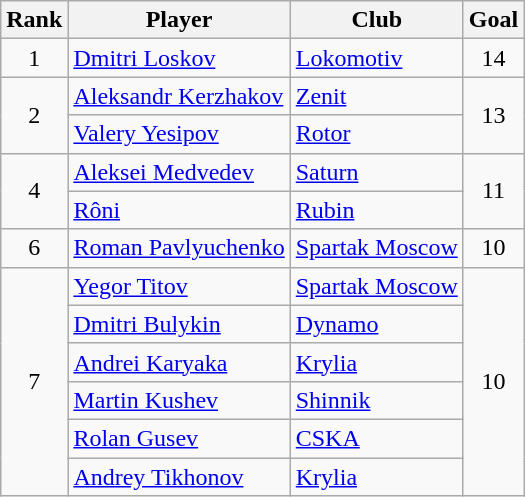<table class="wikitable" style="text-align: center;">
<tr>
<th>Rank</th>
<th>Player</th>
<th>Club</th>
<th>Goal</th>
</tr>
<tr>
<td rowspan="1">1</td>
<td style="text-align: left;"> <a href='#'>Dmitri Loskov</a></td>
<td style="text-align: left;"><a href='#'>Lokomotiv</a></td>
<td rowspan="1">14</td>
</tr>
<tr>
<td rowspan="2">2</td>
<td style="text-align: left;"> <a href='#'>Aleksandr Kerzhakov</a></td>
<td style="text-align: left;"><a href='#'>Zenit</a></td>
<td rowspan="2">13</td>
</tr>
<tr>
<td style="text-align: left;"> <a href='#'>Valery Yesipov</a></td>
<td style="text-align: left;"><a href='#'>Rotor</a></td>
</tr>
<tr>
<td rowspan="2">4</td>
<td style="text-align: left;"> <a href='#'>Aleksei Medvedev</a></td>
<td style="text-align: left;"><a href='#'>Saturn</a></td>
<td rowspan="2">11</td>
</tr>
<tr>
<td style="text-align: left;"> <a href='#'>Rôni</a></td>
<td style="text-align: left;"><a href='#'>Rubin</a></td>
</tr>
<tr>
<td rowspan="1">6</td>
<td style="text-align: left;"> <a href='#'>Roman Pavlyuchenko</a></td>
<td style="text-align: left;"><a href='#'>Spartak Moscow</a></td>
<td rowspan="1">10</td>
</tr>
<tr>
<td rowspan="6">7</td>
<td style="text-align: left;"> <a href='#'>Yegor Titov</a></td>
<td style="text-align: left;"><a href='#'>Spartak Moscow</a></td>
<td rowspan="6">10</td>
</tr>
<tr>
<td style="text-align: left;"> <a href='#'>Dmitri Bulykin</a></td>
<td style="text-align: left;"><a href='#'>Dynamo</a></td>
</tr>
<tr>
<td style="text-align: left;"> <a href='#'>Andrei Karyaka</a></td>
<td style="text-align: left;"><a href='#'>Krylia</a></td>
</tr>
<tr>
<td style="text-align: left;"> <a href='#'>Martin Kushev</a></td>
<td style="text-align: left;"><a href='#'>Shinnik</a></td>
</tr>
<tr>
<td style="text-align: left;"> <a href='#'>Rolan Gusev</a></td>
<td style="text-align: left;"><a href='#'>CSKA</a></td>
</tr>
<tr>
<td style="text-align: left;"> <a href='#'>Andrey Tikhonov</a></td>
<td style="text-align: left;"><a href='#'>Krylia</a></td>
</tr>
</table>
